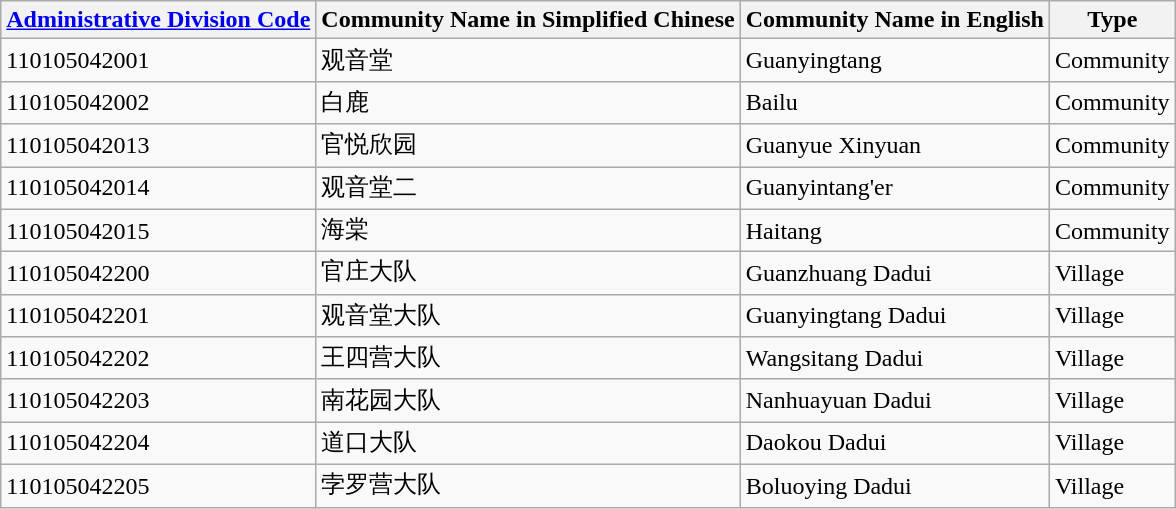<table class="wikitable sortable">
<tr>
<th><a href='#'>Administrative Division Code</a></th>
<th>Community Name in Simplified Chinese</th>
<th>Community Name in English</th>
<th>Type</th>
</tr>
<tr>
<td>110105042001</td>
<td>观音堂</td>
<td>Guanyingtang</td>
<td>Community</td>
</tr>
<tr>
<td>110105042002</td>
<td>白鹿</td>
<td>Bailu</td>
<td>Community</td>
</tr>
<tr>
<td>110105042013</td>
<td>官悦欣园</td>
<td>Guanyue Xinyuan</td>
<td>Community</td>
</tr>
<tr>
<td>110105042014</td>
<td>观音堂二</td>
<td>Guanyintang'er</td>
<td>Community</td>
</tr>
<tr>
<td>110105042015</td>
<td>海棠</td>
<td>Haitang</td>
<td>Community</td>
</tr>
<tr>
<td>110105042200</td>
<td>官庄大队</td>
<td>Guanzhuang Dadui</td>
<td>Village</td>
</tr>
<tr>
<td>110105042201</td>
<td>观音堂大队</td>
<td>Guanyingtang Dadui</td>
<td>Village</td>
</tr>
<tr>
<td>110105042202</td>
<td>王四营大队</td>
<td>Wangsitang Dadui</td>
<td>Village</td>
</tr>
<tr>
<td>110105042203</td>
<td>南花园大队</td>
<td>Nanhuayuan Dadui</td>
<td>Village</td>
</tr>
<tr>
<td>110105042204</td>
<td>道口大队</td>
<td>Daokou Dadui</td>
<td>Village</td>
</tr>
<tr>
<td>110105042205</td>
<td>孛罗营大队</td>
<td>Boluoying Dadui</td>
<td>Village</td>
</tr>
</table>
